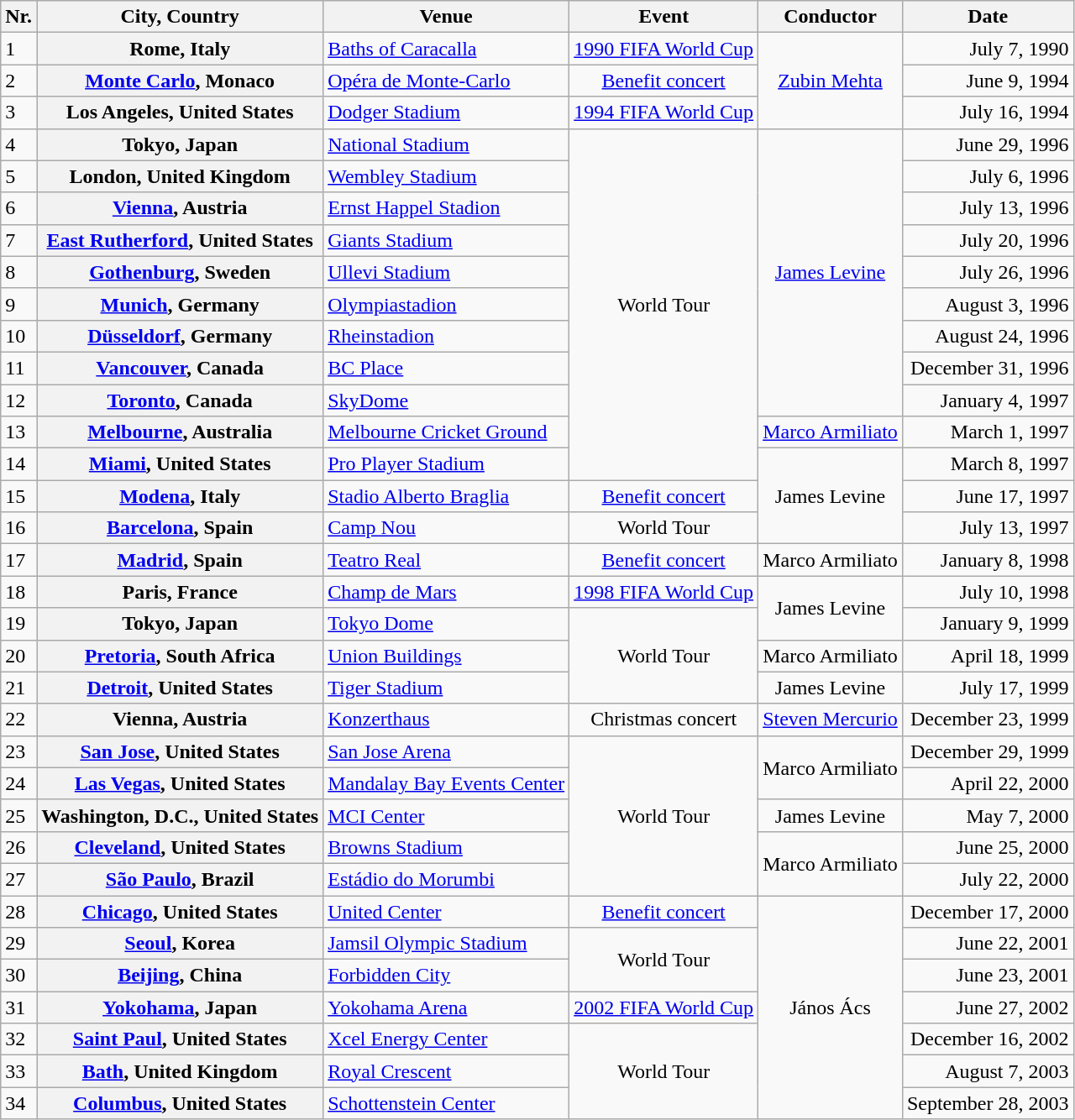<table class="wikitable sortable plainrowheaders">
<tr>
<th scope="col">Nr.</th>
<th scope="col">City, Country</th>
<th scope="col">Venue</th>
<th scope="col">Event</th>
<th scope="col">Conductor</th>
<th scope="col">Date</th>
</tr>
<tr>
<td>1</td>
<th scope="row">Rome, Italy</th>
<td style="text-align:left;"><a href='#'>Baths of Caracalla</a></td>
<td style="text-align:center;"><a href='#'>1990 FIFA World Cup</a></td>
<td rowspan="3" style="text-align:center;"><a href='#'>Zubin Mehta</a></td>
<td style="text-align:right;">July 7, 1990</td>
</tr>
<tr>
<td>2</td>
<th scope="row"><a href='#'>Monte Carlo</a>, Monaco</th>
<td style="text-align:left;"><a href='#'>Opéra de Monte-Carlo</a></td>
<td style="text-align:center;"><a href='#'>Benefit concert</a></td>
<td style="text-align:right;">June 9, 1994</td>
</tr>
<tr>
<td>3</td>
<th scope="row">Los Angeles, United States</th>
<td style="text-align:left;"><a href='#'>Dodger Stadium</a></td>
<td style="text-align:center;"><a href='#'>1994 FIFA World Cup</a></td>
<td style="text-align:right;">July 16, 1994</td>
</tr>
<tr>
<td>4</td>
<th scope="row">Tokyo, Japan</th>
<td style="text-align:left;"><a href='#'>National Stadium</a></td>
<td rowspan="11" style="text-align:center;">World Tour</td>
<td rowspan="9" style="text-align:center;"><a href='#'>James Levine</a></td>
<td style="text-align:right;">June 29, 1996</td>
</tr>
<tr>
<td>5</td>
<th scope="row">London, United Kingdom</th>
<td style="text-align:left;"><a href='#'>Wembley Stadium</a></td>
<td style="text-align:right;">July 6, 1996</td>
</tr>
<tr>
<td>6</td>
<th scope="row"><a href='#'>Vienna</a>, Austria</th>
<td style="text-align:left;"><a href='#'>Ernst Happel Stadion</a></td>
<td style="text-align:right;">July 13, 1996</td>
</tr>
<tr>
<td>7</td>
<th scope="row"><a href='#'>East Rutherford</a>, United States</th>
<td style="text-align:left;"><a href='#'>Giants Stadium</a></td>
<td style="text-align:right;">July 20, 1996</td>
</tr>
<tr>
<td>8</td>
<th scope="row"><a href='#'>Gothenburg</a>, Sweden</th>
<td style="text-align:left;"><a href='#'>Ullevi Stadium</a></td>
<td style="text-align:right;">July 26, 1996</td>
</tr>
<tr>
<td>9</td>
<th scope="row"><a href='#'>Munich</a>, Germany</th>
<td style="text-align:left;"><a href='#'>Olympiastadion</a></td>
<td style="text-align:right;">August 3, 1996</td>
</tr>
<tr>
<td>10</td>
<th scope="row"><a href='#'>Düsseldorf</a>, Germany</th>
<td style="text-align:left;"><a href='#'>Rheinstadion</a></td>
<td style="text-align:right;">August 24, 1996</td>
</tr>
<tr>
<td>11</td>
<th scope="row"><a href='#'>Vancouver</a>, Canada</th>
<td style="text-align:left;"><a href='#'>BC Place</a></td>
<td style="text-align:right;">December 31, 1996</td>
</tr>
<tr>
<td>12</td>
<th scope="row"><a href='#'>Toronto</a>, Canada</th>
<td style="text-align:left;"><a href='#'>SkyDome</a></td>
<td style="text-align:right;">January 4, 1997</td>
</tr>
<tr>
<td>13</td>
<th scope="row"><a href='#'>Melbourne</a>, Australia</th>
<td style="text-align:left;"><a href='#'>Melbourne Cricket Ground</a></td>
<td style="text-align:center;"><a href='#'>Marco Armiliato</a></td>
<td style="text-align:right;">March 1, 1997</td>
</tr>
<tr>
<td>14</td>
<th scope="row"><a href='#'>Miami</a>, United States</th>
<td style="text-align:left;"><a href='#'>Pro Player Stadium</a></td>
<td rowspan="3" style="text-align:center;">James Levine</td>
<td style="text-align:right;">March 8, 1997</td>
</tr>
<tr>
<td>15</td>
<th scope="row"><a href='#'>Modena</a>, Italy</th>
<td style="text-align:left;"><a href='#'>Stadio Alberto Braglia</a></td>
<td style="text-align:center;"><a href='#'>Benefit concert</a></td>
<td style="text-align:right;">June 17, 1997</td>
</tr>
<tr>
<td>16</td>
<th scope="row"><a href='#'>Barcelona</a>, Spain</th>
<td style="text-align:left;"><a href='#'>Camp Nou</a></td>
<td style="text-align:center;">World Tour</td>
<td style="text-align:right;">July 13, 1997</td>
</tr>
<tr>
<td>17</td>
<th scope="row"><a href='#'>Madrid</a>, Spain</th>
<td style="text-align:left;"><a href='#'>Teatro Real</a></td>
<td style="text-align:center;"><a href='#'>Benefit concert</a></td>
<td style="text-align:center;">Marco Armiliato</td>
<td style="text-align:right;">January 8, 1998</td>
</tr>
<tr>
<td>18</td>
<th scope="row">Paris, France</th>
<td style="text-align:left;"><a href='#'>Champ de Mars</a></td>
<td style="text-align:center;"><a href='#'>1998 FIFA World Cup</a></td>
<td rowspan="2" style="text-align:center;">James Levine</td>
<td style="text-align:right;">July 10, 1998</td>
</tr>
<tr>
<td>19</td>
<th scope="row">Tokyo, Japan</th>
<td style="text-align:left;"><a href='#'>Tokyo Dome</a></td>
<td rowspan="3" style="text-align:center;">World Tour</td>
<td style="text-align:right;">January 9, 1999</td>
</tr>
<tr>
<td>20</td>
<th scope="row"><a href='#'>Pretoria</a>, South Africa</th>
<td style="text-align:left;"><a href='#'>Union Buildings</a></td>
<td style="text-align:center;">Marco Armiliato</td>
<td style="text-align:right;">April 18, 1999</td>
</tr>
<tr>
<td>21</td>
<th scope="row"><a href='#'>Detroit</a>, United States</th>
<td style="text-align:left;"><a href='#'>Tiger Stadium</a></td>
<td style="text-align:center;">James Levine</td>
<td style="text-align:right;">July 17, 1999</td>
</tr>
<tr>
<td>22</td>
<th scope="row">Vienna, Austria</th>
<td style="text-align:left;"><a href='#'>Konzerthaus</a></td>
<td style="text-align:center;">Christmas concert</td>
<td style="text-align:center;"><a href='#'>Steven Mercurio</a></td>
<td style="text-align:right;">December 23, 1999</td>
</tr>
<tr>
<td>23</td>
<th scope="row"><a href='#'>San Jose</a>, United States</th>
<td style="text-align:left;"><a href='#'>San Jose Arena</a></td>
<td rowspan="5" style="text-align:center;">World Tour</td>
<td rowspan="2" style="text-align:center;">Marco Armiliato</td>
<td style="text-align:right;">December 29, 1999</td>
</tr>
<tr>
<td>24</td>
<th scope="row"><a href='#'>Las Vegas</a>, United States</th>
<td style="text-align:left;"><a href='#'>Mandalay Bay Events Center</a></td>
<td style="text-align:right;">April 22, 2000</td>
</tr>
<tr>
<td>25</td>
<th scope="row">Washington, D.C., United States</th>
<td style="text-align:left;"><a href='#'>MCI Center</a></td>
<td style="text-align:center;">James Levine</td>
<td style="text-align:right;">May 7, 2000</td>
</tr>
<tr>
<td>26</td>
<th scope="row"><a href='#'>Cleveland</a>, United States</th>
<td style="text-align:left;"><a href='#'>Browns Stadium</a></td>
<td rowspan="2" style="text-align:center;">Marco Armiliato</td>
<td style="text-align:right;">June 25, 2000</td>
</tr>
<tr>
<td>27</td>
<th scope="row"><a href='#'>São Paulo</a>, Brazil</th>
<td style="text-align:left;"><a href='#'>Estádio do Morumbi</a></td>
<td style="text-align:right;">July 22, 2000</td>
</tr>
<tr>
<td>28</td>
<th scope="row"><a href='#'>Chicago</a>, United States</th>
<td style="text-align:left;"><a href='#'>United Center</a></td>
<td style="text-align:center;"><a href='#'>Benefit concert</a></td>
<td rowspan="7" style="text-align:center;">János Ács</td>
<td style="text-align:right;">December 17, 2000</td>
</tr>
<tr>
<td>29</td>
<th scope="row"><a href='#'>Seoul</a>, Korea</th>
<td style="text-align:left;"><a href='#'>Jamsil Olympic Stadium</a></td>
<td rowspan="2" style="text-align:center;">World Tour</td>
<td style="text-align:right;">June 22, 2001</td>
</tr>
<tr>
<td>30</td>
<th scope="row"><a href='#'>Beijing</a>, China</th>
<td style="text-align:left;"><a href='#'>Forbidden City</a></td>
<td style="text-align:right;">June 23, 2001</td>
</tr>
<tr>
<td>31</td>
<th scope="row"><a href='#'>Yokohama</a>, Japan</th>
<td style="text-align:left;"><a href='#'>Yokohama Arena</a></td>
<td style="text-align:center;"><a href='#'>2002 FIFA World Cup</a></td>
<td style="text-align:right;">June 27, 2002</td>
</tr>
<tr>
<td>32</td>
<th scope="row"><a href='#'>Saint Paul</a>, United States</th>
<td style="text-align:left;"><a href='#'>Xcel Energy Center</a></td>
<td rowspan="3" style="text-align:center;">World Tour</td>
<td style="text-align:right;">December 16, 2002</td>
</tr>
<tr>
<td>33</td>
<th scope="row"><a href='#'>Bath</a>, United Kingdom</th>
<td style="text-align:left;"><a href='#'>Royal Crescent</a></td>
<td style="text-align:right;">August 7, 2003</td>
</tr>
<tr>
<td>34</td>
<th scope="row"><a href='#'>Columbus</a>, United States</th>
<td style="text-align:left;"><a href='#'>Schottenstein Center</a></td>
<td style="text-align:right;">September 28, 2003</td>
</tr>
</table>
